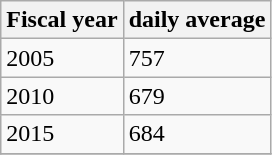<table class="wikitable">
<tr>
<th>Fiscal year</th>
<th>daily average</th>
</tr>
<tr>
<td>2005</td>
<td>757</td>
</tr>
<tr>
<td>2010</td>
<td>679</td>
</tr>
<tr>
<td>2015</td>
<td>684</td>
</tr>
<tr>
</tr>
</table>
